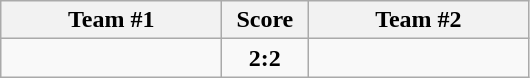<table class="wikitable" style="text-align:center;">
<tr>
<th width=140>Team #1</th>
<th width=50>Score</th>
<th width=140>Team #2</th>
</tr>
<tr>
<td style="text-align:right;"></td>
<td><strong>2:2</strong></td>
<td style="text-align:left;"></td>
</tr>
</table>
